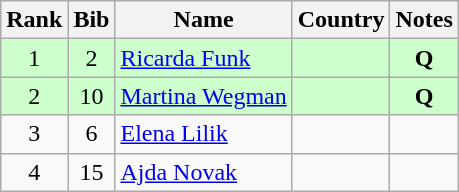<table class="wikitable" style="text-align:center;">
<tr>
<th>Rank</th>
<th>Bib</th>
<th>Name</th>
<th>Country</th>
<th>Notes</th>
</tr>
<tr bgcolor=ccffcc>
<td>1</td>
<td>2</td>
<td align=left><a href='#'>Ricarda Funk</a></td>
<td align=left></td>
<td><strong>Q</strong></td>
</tr>
<tr bgcolor=ccffcc>
<td>2</td>
<td>10</td>
<td align=left><a href='#'>Martina Wegman</a></td>
<td align=left></td>
<td><strong>Q</strong></td>
</tr>
<tr>
<td>3</td>
<td>6</td>
<td align=left><a href='#'>Elena Lilik</a></td>
<td align=left></td>
<td></td>
</tr>
<tr>
<td>4</td>
<td>15</td>
<td align=left><a href='#'>Ajda Novak</a></td>
<td align=left></td>
<td></td>
</tr>
</table>
